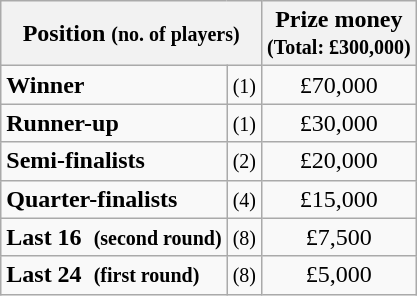<table class="wikitable">
<tr>
<th colspan=2>Position <small>(no. of players)</small></th>
<th>Prize money<br><small>(Total: £300,000)</small></th>
</tr>
<tr>
<td><strong>Winner</strong></td>
<td align=center><small>(1)</small></td>
<td align=center>£70,000</td>
</tr>
<tr>
<td><strong>Runner-up</strong></td>
<td align=center><small>(1)</small></td>
<td align=center>£30,000</td>
</tr>
<tr>
<td><strong>Semi-finalists</strong></td>
<td align=center><small>(2)</small></td>
<td align=center>£20,000</td>
</tr>
<tr>
<td><strong>Quarter-finalists</strong></td>
<td align=center><small>(4)</small></td>
<td align=center>£15,000</td>
</tr>
<tr>
<td><strong>Last 16  <small>(second round)</small></strong></td>
<td align=center><small>(8)</small></td>
<td align=center>£7,500</td>
</tr>
<tr>
<td><strong>Last 24  <small>(first round)</small></strong></td>
<td align=center><small>(8)</small></td>
<td align=center>£5,000</td>
</tr>
</table>
